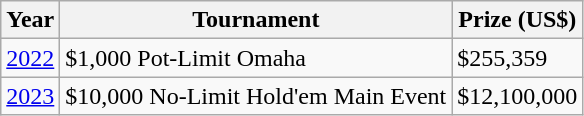<table class="wikitable">
<tr>
<th>Year</th>
<th>Tournament</th>
<th>Prize (US$)</th>
</tr>
<tr>
<td><a href='#'>2022</a></td>
<td>$1,000 Pot-Limit Omaha</td>
<td>$255,359</td>
</tr>
<tr>
<td><a href='#'>2023</a></td>
<td>$10,000 No-Limit Hold'em Main Event</td>
<td>$12,100,000</td>
</tr>
</table>
